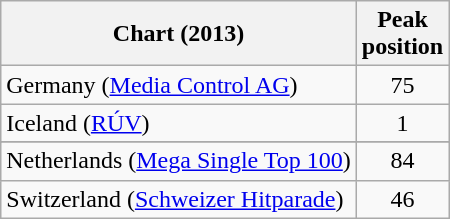<table class="wikitable">
<tr>
<th align="left">Chart (2013)</th>
<th align="left">Peak<br>position</th>
</tr>
<tr>
<td align="left">Germany (<a href='#'>Media Control AG</a>)</td>
<td style="text-align:center;">75</td>
</tr>
<tr>
<td>Iceland (<a href='#'>RÚV</a>)</td>
<td style="text-align:center;">1</td>
</tr>
<tr>
</tr>
<tr>
<td align="left">Netherlands (<a href='#'>Mega Single Top 100</a>)</td>
<td style="text-align:center;">84</td>
</tr>
<tr>
<td align="left">Switzerland (<a href='#'>Schweizer Hitparade</a>)</td>
<td style="text-align:center;">46</td>
</tr>
</table>
